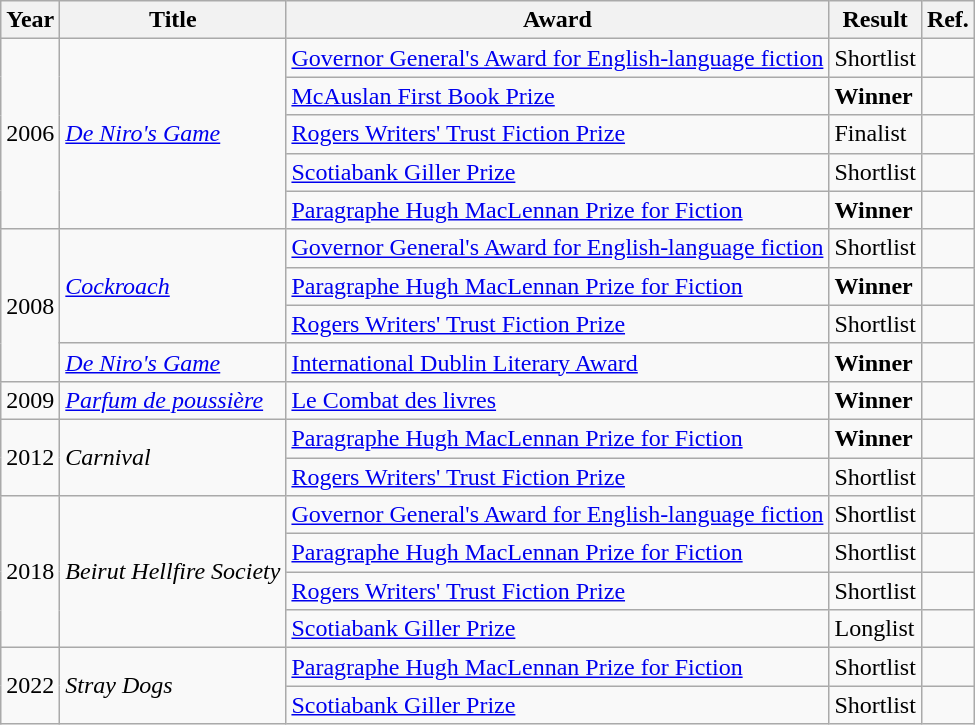<table class="wikitable sortable mw-collapsible">
<tr>
<th>Year</th>
<th>Title</th>
<th>Award</th>
<th>Result</th>
<th>Ref.</th>
</tr>
<tr>
<td rowspan="5">2006</td>
<td rowspan="5"><em><a href='#'>De Niro's Game</a></em></td>
<td><a href='#'>Governor General's Award for English-language fiction</a></td>
<td>Shortlist</td>
<td></td>
</tr>
<tr>
<td><a href='#'>McAuslan First Book Prize</a></td>
<td><strong>Winner</strong></td>
<td></td>
</tr>
<tr>
<td><a href='#'>Rogers Writers' Trust Fiction Prize</a></td>
<td>Finalist</td>
<td></td>
</tr>
<tr>
<td><a href='#'>Scotiabank Giller Prize</a></td>
<td>Shortlist</td>
<td></td>
</tr>
<tr>
<td><a href='#'>Paragraphe Hugh MacLennan Prize for Fiction</a></td>
<td><strong>Winner</strong></td>
<td></td>
</tr>
<tr>
<td rowspan="4">2008</td>
<td rowspan="3"><em><a href='#'>Cockroach</a></em></td>
<td><a href='#'>Governor General's Award for English-language fiction</a></td>
<td>Shortlist</td>
<td></td>
</tr>
<tr>
<td><a href='#'>Paragraphe Hugh MacLennan Prize for Fiction</a></td>
<td><strong>Winner</strong></td>
<td></td>
</tr>
<tr>
<td><a href='#'>Rogers Writers' Trust Fiction Prize</a></td>
<td>Shortlist</td>
<td></td>
</tr>
<tr>
<td><em><a href='#'>De Niro's Game</a></em></td>
<td><a href='#'>International Dublin Literary Award</a></td>
<td><strong>Winner</strong></td>
<td></td>
</tr>
<tr>
<td>2009</td>
<td><em><a href='#'>Parfum de poussière</a></em></td>
<td><a href='#'>Le Combat des livres</a></td>
<td><strong>Winner</strong></td>
<td></td>
</tr>
<tr>
<td rowspan="2">2012</td>
<td rowspan="2"><em>Carnival</em></td>
<td><a href='#'>Paragraphe Hugh MacLennan Prize for Fiction</a></td>
<td><strong>Winner</strong></td>
<td></td>
</tr>
<tr>
<td><a href='#'>Rogers Writers' Trust Fiction Prize</a></td>
<td>Shortlist</td>
<td></td>
</tr>
<tr>
<td rowspan="4">2018</td>
<td rowspan="4"><em>Beirut Hellfire Society</em></td>
<td><a href='#'>Governor General's Award for English-language fiction</a></td>
<td>Shortlist</td>
<td></td>
</tr>
<tr>
<td><a href='#'>Paragraphe Hugh MacLennan Prize for Fiction</a></td>
<td>Shortlist</td>
<td></td>
</tr>
<tr>
<td><a href='#'>Rogers Writers' Trust Fiction Prize</a></td>
<td>Shortlist</td>
<td></td>
</tr>
<tr>
<td><a href='#'>Scotiabank Giller Prize</a></td>
<td>Longlist</td>
<td></td>
</tr>
<tr>
<td rowspan="2">2022</td>
<td rowspan="2"><em>Stray Dogs</em></td>
<td><a href='#'>Paragraphe Hugh MacLennan Prize for Fiction</a></td>
<td>Shortlist</td>
<td></td>
</tr>
<tr>
<td><a href='#'>Scotiabank Giller Prize</a></td>
<td>Shortlist</td>
<td></td>
</tr>
</table>
